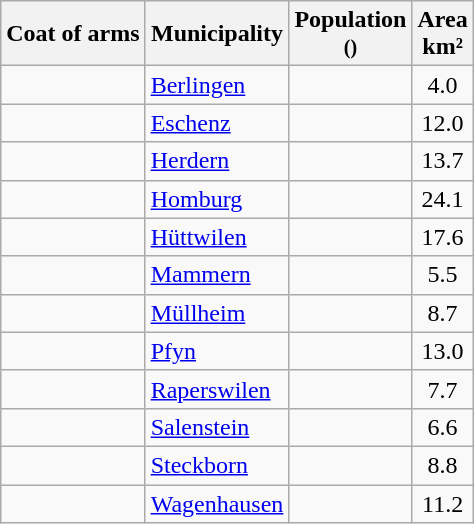<table class="wikitable">
<tr>
<th>Coat of arms</th>
<th>Municipality</th>
<th>Population<br><small>()</small></th>
<th>Area <br>km²</th>
</tr>
<tr>
<td></td>
<td><a href='#'>Berlingen</a></td>
<td align="center"></td>
<td align="center">4.0</td>
</tr>
<tr>
<td></td>
<td><a href='#'>Eschenz</a></td>
<td align="center"></td>
<td align="center">12.0</td>
</tr>
<tr>
<td></td>
<td><a href='#'>Herdern</a></td>
<td align="center"></td>
<td align="center">13.7</td>
</tr>
<tr>
<td></td>
<td><a href='#'>Homburg</a></td>
<td align="center"></td>
<td align="center">24.1</td>
</tr>
<tr>
<td></td>
<td><a href='#'>Hüttwilen</a></td>
<td align="center"></td>
<td align="center">17.6</td>
</tr>
<tr>
<td></td>
<td><a href='#'>Mammern</a></td>
<td align="center"></td>
<td align="center">5.5</td>
</tr>
<tr>
<td></td>
<td><a href='#'>Müllheim</a></td>
<td align="center"></td>
<td align="center">8.7</td>
</tr>
<tr>
<td></td>
<td><a href='#'>Pfyn</a></td>
<td align="center"></td>
<td align="center">13.0</td>
</tr>
<tr>
<td></td>
<td><a href='#'>Raperswilen</a></td>
<td align="center"></td>
<td align="center">7.7</td>
</tr>
<tr>
<td></td>
<td><a href='#'>Salenstein</a></td>
<td align="center"></td>
<td align="center">6.6</td>
</tr>
<tr>
<td></td>
<td><a href='#'>Steckborn</a></td>
<td align="center"></td>
<td align="center">8.8</td>
</tr>
<tr>
<td></td>
<td><a href='#'>Wagenhausen</a></td>
<td align="center"></td>
<td align="center">11.2</td>
</tr>
</table>
